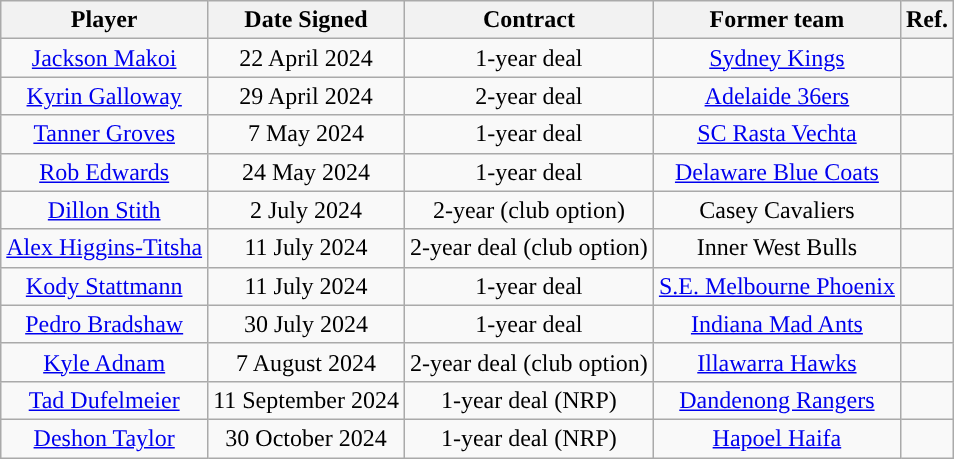<table class="wikitable sortable sortable" style="text-align: center">
<tr>
<th>Player</th>
<th>Date Signed</th>
<th>Contract</th>
<th>Former team</th>
<th>Ref.</th>
</tr>
<tr>
<td><a href='#'>Jackson Makoi</a></td>
<td>22 April 2024</td>
<td>1-year deal</td>
<td><a href='#'>Sydney Kings</a></td>
<td></td>
</tr>
<tr>
<td><a href='#'>Kyrin Galloway</a></td>
<td>29 April 2024</td>
<td>2-year deal</td>
<td><a href='#'>Adelaide 36ers</a></td>
<td></td>
</tr>
<tr>
<td><a href='#'>Tanner Groves</a></td>
<td>7 May 2024</td>
<td>1-year deal</td>
<td><a href='#'>SC Rasta Vechta</a></td>
<td></td>
</tr>
<tr>
<td><a href='#'>Rob Edwards</a></td>
<td>24 May 2024</td>
<td>1-year deal</td>
<td><a href='#'>Delaware Blue Coats</a></td>
<td></td>
</tr>
<tr>
<td><a href='#'>Dillon Stith</a></td>
<td>2 July 2024</td>
<td>2-year (club option)</td>
<td>Casey Cavaliers</td>
<td></td>
</tr>
<tr>
<td><a href='#'>Alex Higgins-Titsha</a></td>
<td>11 July 2024</td>
<td>2-year deal (club option)</td>
<td>Inner West Bulls</td>
<td></td>
</tr>
<tr>
<td><a href='#'>Kody Stattmann</a></td>
<td>11 July 2024</td>
<td>1-year deal</td>
<td><a href='#'>S.E. Melbourne Phoenix</a></td>
<td></td>
</tr>
<tr>
<td><a href='#'>Pedro Bradshaw</a></td>
<td>30 July 2024</td>
<td>1-year deal</td>
<td><a href='#'>Indiana Mad Ants</a></td>
<td></td>
</tr>
<tr>
<td><a href='#'>Kyle Adnam</a></td>
<td>7 August 2024</td>
<td>2-year deal (club option)</td>
<td><a href='#'>Illawarra Hawks</a></td>
<td></td>
</tr>
<tr>
<td><a href='#'>Tad Dufelmeier</a></td>
<td>11 September 2024</td>
<td>1-year deal (NRP)</td>
<td><a href='#'>Dandenong Rangers</a></td>
<td></td>
</tr>
<tr>
<td><a href='#'>Deshon Taylor</a></td>
<td>30 October 2024</td>
<td>1-year deal (NRP)</td>
<td><a href='#'>Hapoel Haifa</a></td>
<td></td>
</tr>
</table>
